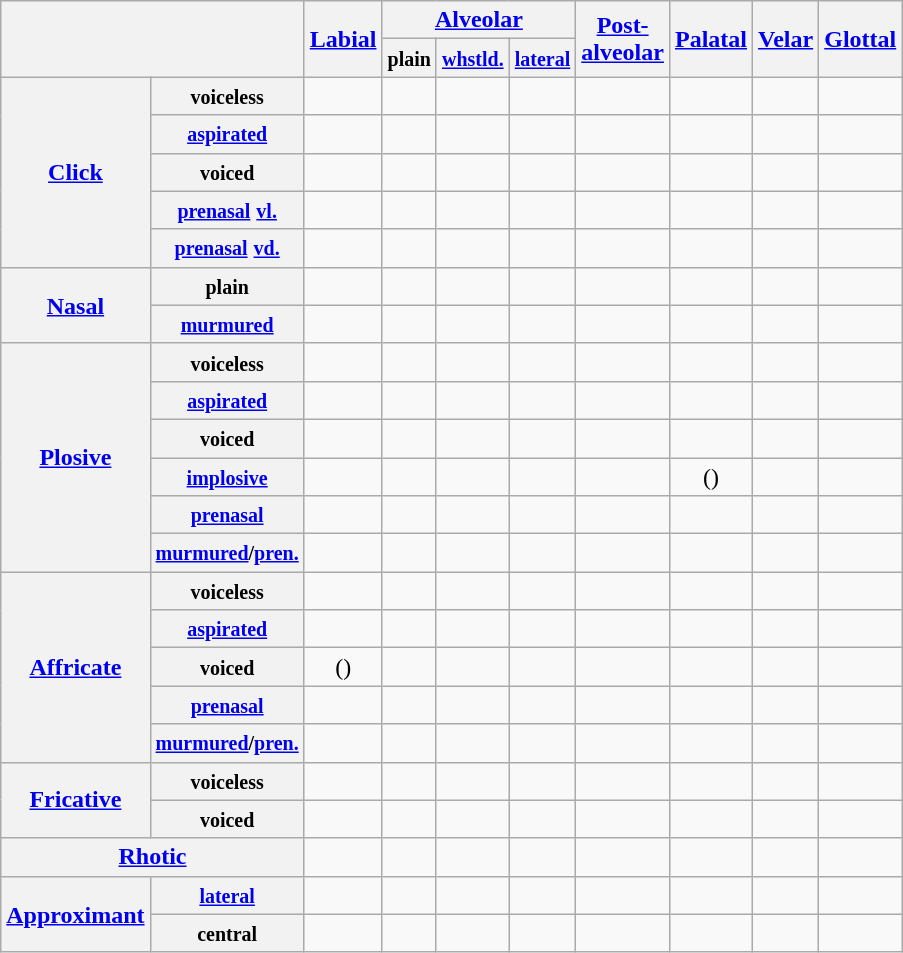<table class="wikitable" style="text-align:center">
<tr>
<th colspan="2" rowspan="2"></th>
<th rowspan="2"><a href='#'>Labial</a></th>
<th colspan="3"><a href='#'>Alveolar</a></th>
<th rowspan="2"><a href='#'>Post-<br>alveolar</a></th>
<th rowspan="2"><a href='#'>Palatal</a></th>
<th rowspan="2"><a href='#'>Velar</a></th>
<th rowspan="2"><a href='#'>Glottal</a></th>
</tr>
<tr>
<th><small>plain</small></th>
<th><a href='#'><small>whstld.</small></a></th>
<th><small><a href='#'>lateral</a></small></th>
</tr>
<tr>
<th rowspan="5"><a href='#'>Click</a></th>
<th><small>voiceless</small></th>
<td></td>
<td></td>
<td></td>
<td></td>
<td></td>
<td></td>
<td></td>
<td></td>
</tr>
<tr>
<th><a href='#'><small>aspirated</small></a></th>
<td></td>
<td></td>
<td></td>
<td></td>
<td></td>
<td></td>
<td></td>
<td></td>
</tr>
<tr>
<th><small>voiced</small></th>
<td></td>
<td></td>
<td></td>
<td></td>
<td></td>
<td></td>
<td></td>
<td></td>
</tr>
<tr>
<th><a href='#'><small>prenasal</small></a> <small><a href='#'>vl.</a></small></th>
<td></td>
<td></td>
<td></td>
<td></td>
<td></td>
<td></td>
<td></td>
<td></td>
</tr>
<tr>
<th><a href='#'><small>prenasal</small></a> <small><a href='#'>vd.</a></small></th>
<td></td>
<td></td>
<td></td>
<td></td>
<td></td>
<td></td>
<td></td>
<td></td>
</tr>
<tr>
<th rowspan="2"><a href='#'>Nasal</a></th>
<th><small>plain</small></th>
<td></td>
<td></td>
<td></td>
<td></td>
<td></td>
<td></td>
<td></td>
<td></td>
</tr>
<tr>
<th><small><a href='#'>murmured</a></small></th>
<td></td>
<td></td>
<td></td>
<td></td>
<td></td>
<td></td>
<td></td>
<td></td>
</tr>
<tr>
<th rowspan="6"><a href='#'>Plosive</a></th>
<th><small>voiceless</small></th>
<td></td>
<td></td>
<td></td>
<td></td>
<td></td>
<td></td>
<td></td>
<td></td>
</tr>
<tr>
<th><a href='#'><small>aspirated</small></a></th>
<td></td>
<td></td>
<td></td>
<td></td>
<td></td>
<td></td>
<td></td>
<td></td>
</tr>
<tr>
<th><small>voiced</small></th>
<td></td>
<td></td>
<td></td>
<td></td>
<td></td>
<td></td>
<td></td>
<td></td>
</tr>
<tr>
<th><small><a href='#'>implosive</a></small></th>
<td></td>
<td></td>
<td></td>
<td></td>
<td></td>
<td>()</td>
<td></td>
<td></td>
</tr>
<tr>
<th><a href='#'><small>prenasal</small></a></th>
<td></td>
<td></td>
<td></td>
<td></td>
<td></td>
<td></td>
<td></td>
<td></td>
</tr>
<tr>
<th><small><a href='#'>murmured</a>/<a href='#'>pren.</a></small></th>
<td></td>
<td></td>
<td></td>
<td></td>
<td></td>
<td></td>
<td></td>
<td></td>
</tr>
<tr>
<th rowspan="5"><a href='#'>Affricate</a></th>
<th><small>voiceless</small></th>
<td></td>
<td></td>
<td></td>
<td></td>
<td></td>
<td></td>
<td></td>
<td></td>
</tr>
<tr>
<th><a href='#'><small>aspirated</small></a></th>
<td></td>
<td></td>
<td></td>
<td></td>
<td></td>
<td></td>
<td></td>
<td></td>
</tr>
<tr>
<th><small>voiced</small></th>
<td>()</td>
<td></td>
<td></td>
<td></td>
<td></td>
<td></td>
<td></td>
<td></td>
</tr>
<tr>
<th><a href='#'><small>prenasal</small></a></th>
<td></td>
<td></td>
<td></td>
<td></td>
<td></td>
<td></td>
<td></td>
<td></td>
</tr>
<tr>
<th><small><a href='#'>murmured</a>/<a href='#'>pren.</a></small></th>
<td></td>
<td></td>
<td></td>
<td></td>
<td></td>
<td></td>
<td></td>
<td></td>
</tr>
<tr>
<th rowspan="2"><a href='#'>Fricative</a></th>
<th><small>voiceless</small></th>
<td></td>
<td></td>
<td></td>
<td></td>
<td></td>
<td></td>
<td></td>
<td></td>
</tr>
<tr>
<th><small>voiced</small></th>
<td></td>
<td></td>
<td></td>
<td></td>
<td></td>
<td></td>
<td></td>
<td></td>
</tr>
<tr>
<th colspan="2"><a href='#'>Rhotic</a></th>
<td></td>
<td></td>
<td></td>
<td></td>
<td></td>
<td></td>
<td></td>
<td></td>
</tr>
<tr>
<th rowspan="2"><a href='#'>Approximant</a></th>
<th><small><a href='#'>lateral</a></small></th>
<td></td>
<td></td>
<td></td>
<td></td>
<td></td>
<td></td>
<td></td>
<td></td>
</tr>
<tr>
<th><small>central</small></th>
<td></td>
<td></td>
<td></td>
<td></td>
<td></td>
<td></td>
<td></td>
<td></td>
</tr>
</table>
